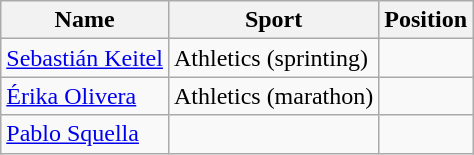<table class="wikitable sortable">
<tr>
<th>Name</th>
<th>Sport</th>
<th>Position</th>
</tr>
<tr>
<td data-sort-value="Keitel,Sebastián"><a href='#'>Sebastián Keitel</a></td>
<td>Athletics (sprinting)</td>
<td></td>
</tr>
<tr>
<td data-sort-value="Olivera,Érika"><a href='#'>Érika Olivera</a></td>
<td>Athletics (marathon)</td>
<td></td>
</tr>
<tr>
<td data-sort-value="Squella,Pablo"><a href='#'>Pablo Squella</a></td>
<td></td>
<td></td>
</tr>
</table>
